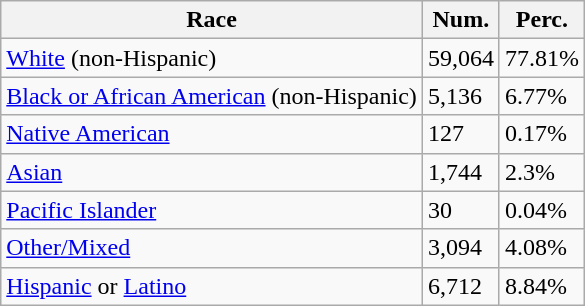<table class="wikitable">
<tr>
<th>Race</th>
<th>Num.</th>
<th>Perc.</th>
</tr>
<tr>
<td><a href='#'>White</a> (non-Hispanic)</td>
<td>59,064</td>
<td>77.81%</td>
</tr>
<tr>
<td><a href='#'>Black or African American</a> (non-Hispanic)</td>
<td>5,136</td>
<td>6.77%</td>
</tr>
<tr>
<td><a href='#'>Native American</a></td>
<td>127</td>
<td>0.17%</td>
</tr>
<tr>
<td><a href='#'>Asian</a></td>
<td>1,744</td>
<td>2.3%</td>
</tr>
<tr>
<td><a href='#'>Pacific Islander</a></td>
<td>30</td>
<td>0.04%</td>
</tr>
<tr>
<td><a href='#'>Other/Mixed</a></td>
<td>3,094</td>
<td>4.08%</td>
</tr>
<tr>
<td><a href='#'>Hispanic</a> or <a href='#'>Latino</a></td>
<td>6,712</td>
<td>8.84%</td>
</tr>
</table>
